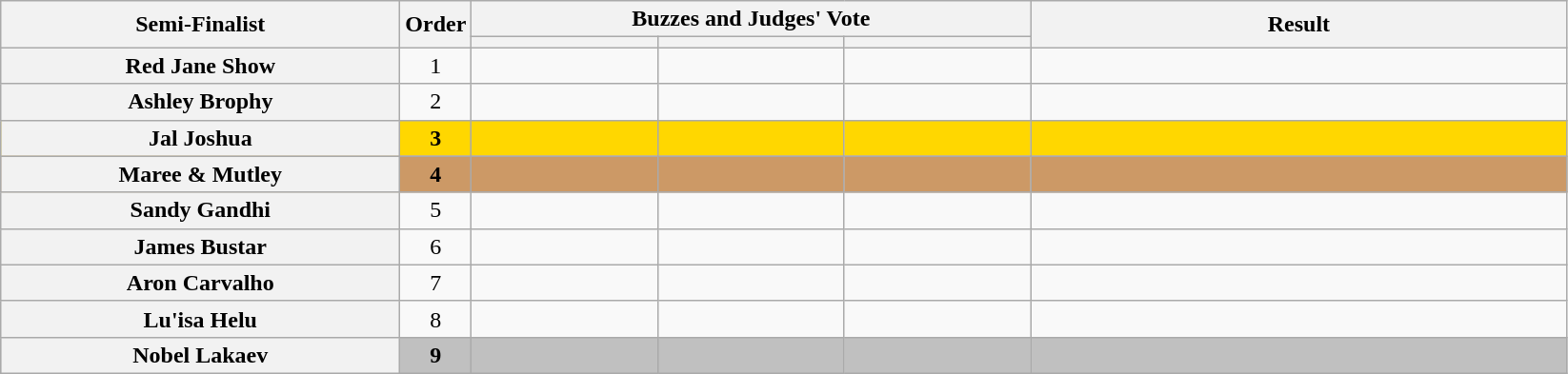<table class="wikitable plainrowheaders sortable" style="text-align:center;">
<tr>
<th scope="col" rowspan=2 class="unsortable" style="width:17em;">Semi-Finalist</th>
<th scope="col" rowspan=2 style="width:1em;">Order</th>
<th scope="col" colspan=3 class="unsortable" style="width:24em;">Buzzes and Judges' Vote</th>
<th scope="col" rowspan=2 style="width:23em;">Result</th>
</tr>
<tr>
<th scope="col" class="unsortable" style="width:6em;"></th>
<th scope="col" class="unsortable" style="width:6em;"></th>
<th scope="col" class="unsortable" style="width:6em;"></th>
</tr>
<tr>
<th scope="row">Red Jane Show</th>
<td>1</td>
<td style="text-align:center;"></td>
<td style="text-align:center;"></td>
<td style="text-align:center;"></td>
<td></td>
</tr>
<tr>
<th scope="row">Ashley Brophy</th>
<td>2</td>
<td style="text-align:center;"></td>
<td style="text-align:center;"></td>
<td style="text-align:center;"></td>
<td></td>
</tr>
<tr bgcolor=gold>
<th scope="row"><strong>Jal Joshua</strong></th>
<td><strong>3</strong></td>
<td style="text-align:center;"></td>
<td style="text-align:center;"></td>
<td style="text-align:center;"></td>
<td><strong></strong></td>
</tr>
<tr bgcolor=#c96>
<th scope="row"><strong>Maree & Mutley</strong></th>
<td><strong>4</strong></td>
<td style="text-align:center;"></td>
<td style="text-align:center;"></td>
<td style="text-align:center;"></td>
<td><strong></strong></td>
</tr>
<tr>
<th scope="row">Sandy Gandhi</th>
<td>5</td>
<td style="text-align:center;"></td>
<td style="text-align:center;"></td>
<td style="text-align:center;"></td>
<td></td>
</tr>
<tr>
<th scope="row">James Bustar</th>
<td>6</td>
<td style="text-align:center;"></td>
<td style="text-align:center;"></td>
<td style="text-align:center;"></td>
<td></td>
</tr>
<tr>
<th scope="row">Aron Carvalho</th>
<td>7</td>
<td style="text-align:center;"></td>
<td style="text-align:center;"></td>
<td style="text-align:center;"></td>
<td></td>
</tr>
<tr>
<th scope="row">Lu'isa Helu</th>
<td>8</td>
<td style="text-align:center;"></td>
<td style="text-align:center;"></td>
<td style="text-align:center;"></td>
<td></td>
</tr>
<tr bgcolor=silver>
<th scope="row"><strong>Nobel Lakaev</strong></th>
<td><strong>9</strong></td>
<td style="text-align:center;"></td>
<td style="text-align:center;"></td>
<td style="text-align:center;"></td>
<td><strong></strong></td>
</tr>
</table>
